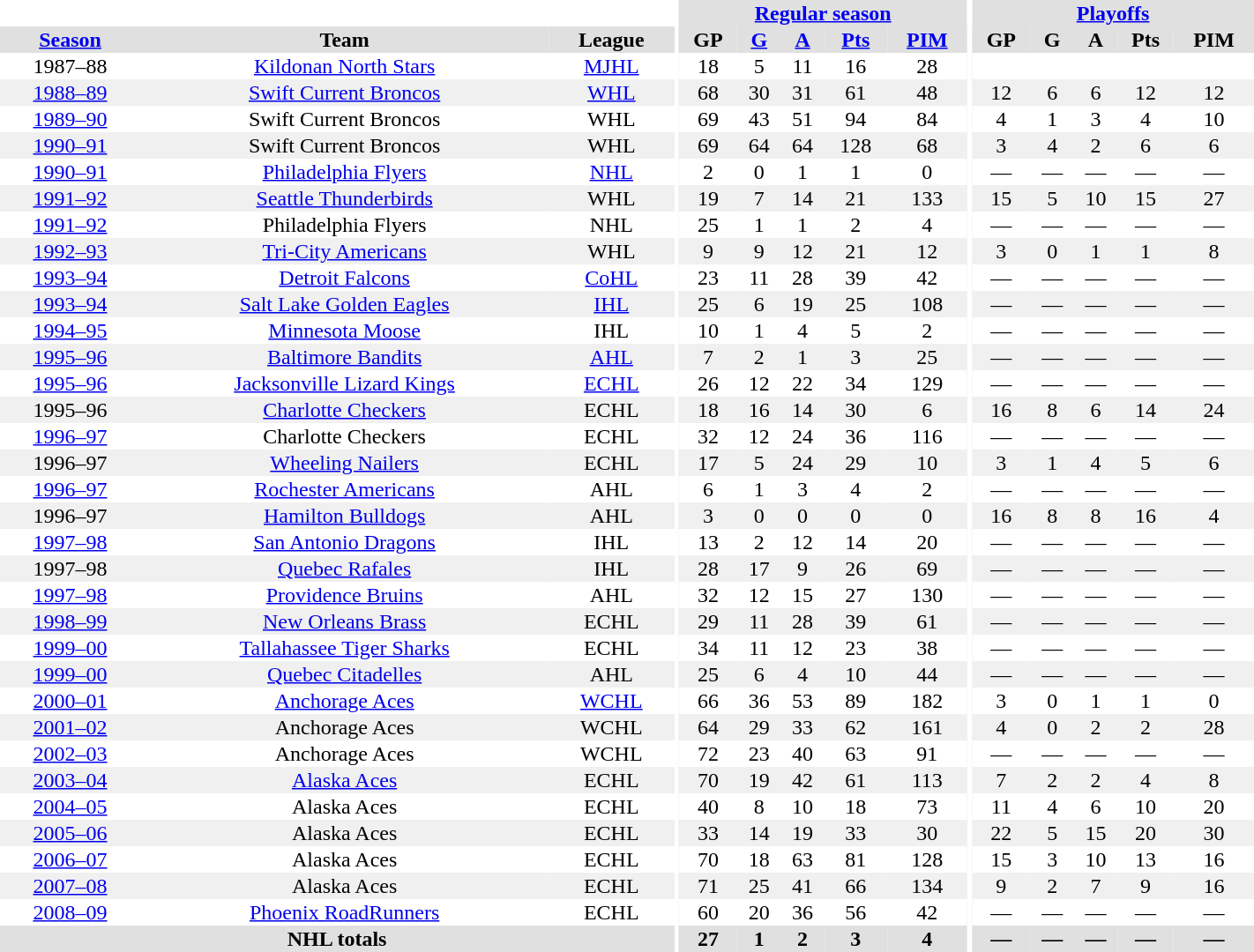<table border="0" cellpadding="1" cellspacing="0" style="text-align:center; width:75%">
<tr bgcolor="#e0e0e0">
<th colspan="3"  bgcolor="#ffffff"></th>
<th rowspan="99" bgcolor="#ffffff"></th>
<th colspan="5"><a href='#'>Regular season</a></th>
<th rowspan="99" bgcolor="#ffffff"></th>
<th colspan="5"><a href='#'>Playoffs</a></th>
</tr>
<tr bgcolor="#e0e0e0">
<th><a href='#'>Season</a></th>
<th>Team</th>
<th>League</th>
<th>GP</th>
<th><a href='#'>G</a></th>
<th><a href='#'>A</a></th>
<th><a href='#'>Pts</a></th>
<th><a href='#'>PIM</a></th>
<th>GP</th>
<th>G</th>
<th>A</th>
<th>Pts</th>
<th>PIM</th>
</tr>
<tr>
<td>1987–88</td>
<td><a href='#'>Kildonan North Stars</a></td>
<td><a href='#'>MJHL</a></td>
<td>18</td>
<td>5</td>
<td>11</td>
<td>16</td>
<td>28</td>
<td></td>
<td></td>
<td></td>
<td></td>
<td></td>
</tr>
<tr bgcolor="#f0f0f0">
<td><a href='#'>1988–89</a></td>
<td><a href='#'>Swift Current Broncos</a></td>
<td><a href='#'>WHL</a></td>
<td>68</td>
<td>30</td>
<td>31</td>
<td>61</td>
<td>48</td>
<td>12</td>
<td>6</td>
<td>6</td>
<td>12</td>
<td>12</td>
</tr>
<tr>
<td><a href='#'>1989–90</a></td>
<td>Swift Current Broncos</td>
<td>WHL</td>
<td>69</td>
<td>43</td>
<td>51</td>
<td>94</td>
<td>84</td>
<td>4</td>
<td>1</td>
<td>3</td>
<td>4</td>
<td>10</td>
</tr>
<tr bgcolor="#f0f0f0">
<td><a href='#'>1990–91</a></td>
<td>Swift Current Broncos</td>
<td>WHL</td>
<td>69</td>
<td>64</td>
<td>64</td>
<td>128</td>
<td>68</td>
<td>3</td>
<td>4</td>
<td>2</td>
<td>6</td>
<td>6</td>
</tr>
<tr>
<td><a href='#'>1990–91</a></td>
<td><a href='#'>Philadelphia Flyers</a></td>
<td><a href='#'>NHL</a></td>
<td>2</td>
<td>0</td>
<td>1</td>
<td>1</td>
<td>0</td>
<td>—</td>
<td>—</td>
<td>—</td>
<td>—</td>
<td>—</td>
</tr>
<tr bgcolor="#f0f0f0">
<td><a href='#'>1991–92</a></td>
<td><a href='#'>Seattle Thunderbirds</a></td>
<td>WHL</td>
<td>19</td>
<td>7</td>
<td>14</td>
<td>21</td>
<td>133</td>
<td>15</td>
<td>5</td>
<td>10</td>
<td>15</td>
<td>27</td>
</tr>
<tr>
<td><a href='#'>1991–92</a></td>
<td>Philadelphia Flyers</td>
<td>NHL</td>
<td>25</td>
<td>1</td>
<td>1</td>
<td>2</td>
<td>4</td>
<td>—</td>
<td>—</td>
<td>—</td>
<td>—</td>
<td>—</td>
</tr>
<tr bgcolor="#f0f0f0">
<td><a href='#'>1992–93</a></td>
<td><a href='#'>Tri-City Americans</a></td>
<td>WHL</td>
<td>9</td>
<td>9</td>
<td>12</td>
<td>21</td>
<td>12</td>
<td>3</td>
<td>0</td>
<td>1</td>
<td>1</td>
<td>8</td>
</tr>
<tr>
<td><a href='#'>1993–94</a></td>
<td><a href='#'>Detroit Falcons</a></td>
<td><a href='#'>CoHL</a></td>
<td>23</td>
<td>11</td>
<td>28</td>
<td>39</td>
<td>42</td>
<td>—</td>
<td>—</td>
<td>—</td>
<td>—</td>
<td>—</td>
</tr>
<tr bgcolor="#f0f0f0">
<td><a href='#'>1993–94</a></td>
<td><a href='#'>Salt Lake Golden Eagles</a></td>
<td><a href='#'>IHL</a></td>
<td>25</td>
<td>6</td>
<td>19</td>
<td>25</td>
<td>108</td>
<td>—</td>
<td>—</td>
<td>—</td>
<td>—</td>
<td>—</td>
</tr>
<tr>
<td><a href='#'>1994–95</a></td>
<td><a href='#'>Minnesota Moose</a></td>
<td>IHL</td>
<td>10</td>
<td>1</td>
<td>4</td>
<td>5</td>
<td>2</td>
<td>—</td>
<td>—</td>
<td>—</td>
<td>—</td>
<td>—</td>
</tr>
<tr bgcolor="#f0f0f0">
<td><a href='#'>1995–96</a></td>
<td><a href='#'>Baltimore Bandits</a></td>
<td><a href='#'>AHL</a></td>
<td>7</td>
<td>2</td>
<td>1</td>
<td>3</td>
<td>25</td>
<td>—</td>
<td>—</td>
<td>—</td>
<td>—</td>
<td>—</td>
</tr>
<tr>
<td><a href='#'>1995–96</a></td>
<td><a href='#'>Jacksonville Lizard Kings</a></td>
<td><a href='#'>ECHL</a></td>
<td>26</td>
<td>12</td>
<td>22</td>
<td>34</td>
<td>129</td>
<td>—</td>
<td>—</td>
<td>—</td>
<td>—</td>
<td>—</td>
</tr>
<tr bgcolor="#f0f0f0">
<td>1995–96</td>
<td><a href='#'>Charlotte Checkers</a></td>
<td>ECHL</td>
<td>18</td>
<td>16</td>
<td>14</td>
<td>30</td>
<td>6</td>
<td>16</td>
<td>8</td>
<td>6</td>
<td>14</td>
<td>24</td>
</tr>
<tr>
<td><a href='#'>1996–97</a></td>
<td>Charlotte Checkers</td>
<td>ECHL</td>
<td>32</td>
<td>12</td>
<td>24</td>
<td>36</td>
<td>116</td>
<td>—</td>
<td>—</td>
<td>—</td>
<td>—</td>
<td>—</td>
</tr>
<tr bgcolor="#f0f0f0">
<td>1996–97</td>
<td><a href='#'>Wheeling Nailers</a></td>
<td>ECHL</td>
<td>17</td>
<td>5</td>
<td>24</td>
<td>29</td>
<td>10</td>
<td>3</td>
<td>1</td>
<td>4</td>
<td>5</td>
<td>6</td>
</tr>
<tr>
<td><a href='#'>1996–97</a></td>
<td><a href='#'>Rochester Americans</a></td>
<td>AHL</td>
<td>6</td>
<td>1</td>
<td>3</td>
<td>4</td>
<td>2</td>
<td>—</td>
<td>—</td>
<td>—</td>
<td>—</td>
<td>—</td>
</tr>
<tr bgcolor="#f0f0f0">
<td>1996–97</td>
<td><a href='#'>Hamilton Bulldogs</a></td>
<td>AHL</td>
<td>3</td>
<td>0</td>
<td>0</td>
<td>0</td>
<td>0</td>
<td>16</td>
<td>8</td>
<td>8</td>
<td>16</td>
<td>4</td>
</tr>
<tr>
<td><a href='#'>1997–98</a></td>
<td><a href='#'>San Antonio Dragons</a></td>
<td>IHL</td>
<td>13</td>
<td>2</td>
<td>12</td>
<td>14</td>
<td>20</td>
<td>—</td>
<td>—</td>
<td>—</td>
<td>—</td>
<td>—</td>
</tr>
<tr bgcolor="#f0f0f0">
<td>1997–98</td>
<td><a href='#'>Quebec Rafales</a></td>
<td>IHL</td>
<td>28</td>
<td>17</td>
<td>9</td>
<td>26</td>
<td>69</td>
<td>—</td>
<td>—</td>
<td>—</td>
<td>—</td>
<td>—</td>
</tr>
<tr>
<td><a href='#'>1997–98</a></td>
<td><a href='#'>Providence Bruins</a></td>
<td>AHL</td>
<td>32</td>
<td>12</td>
<td>15</td>
<td>27</td>
<td>130</td>
<td>—</td>
<td>—</td>
<td>—</td>
<td>—</td>
<td>—</td>
</tr>
<tr bgcolor="#f0f0f0">
<td><a href='#'>1998–99</a></td>
<td><a href='#'>New Orleans Brass</a></td>
<td>ECHL</td>
<td>29</td>
<td>11</td>
<td>28</td>
<td>39</td>
<td>61</td>
<td>—</td>
<td>—</td>
<td>—</td>
<td>—</td>
<td>—</td>
</tr>
<tr>
<td><a href='#'>1999–00</a></td>
<td><a href='#'>Tallahassee Tiger Sharks</a></td>
<td>ECHL</td>
<td>34</td>
<td>11</td>
<td>12</td>
<td>23</td>
<td>38</td>
<td>—</td>
<td>—</td>
<td>—</td>
<td>—</td>
<td>—</td>
</tr>
<tr bgcolor="#f0f0f0">
<td><a href='#'>1999–00</a></td>
<td><a href='#'>Quebec Citadelles</a></td>
<td>AHL</td>
<td>25</td>
<td>6</td>
<td>4</td>
<td>10</td>
<td>44</td>
<td>—</td>
<td>—</td>
<td>—</td>
<td>—</td>
<td>—</td>
</tr>
<tr>
<td><a href='#'>2000–01</a></td>
<td><a href='#'>Anchorage Aces</a></td>
<td><a href='#'>WCHL</a></td>
<td>66</td>
<td>36</td>
<td>53</td>
<td>89</td>
<td>182</td>
<td>3</td>
<td>0</td>
<td>1</td>
<td>1</td>
<td>0</td>
</tr>
<tr bgcolor="#f0f0f0">
<td><a href='#'>2001–02</a></td>
<td>Anchorage Aces</td>
<td>WCHL</td>
<td>64</td>
<td>29</td>
<td>33</td>
<td>62</td>
<td>161</td>
<td>4</td>
<td>0</td>
<td>2</td>
<td>2</td>
<td>28</td>
</tr>
<tr>
<td><a href='#'>2002–03</a></td>
<td>Anchorage Aces</td>
<td>WCHL</td>
<td>72</td>
<td>23</td>
<td>40</td>
<td>63</td>
<td>91</td>
<td>—</td>
<td>—</td>
<td>—</td>
<td>—</td>
<td>—</td>
</tr>
<tr bgcolor="#f0f0f0">
<td><a href='#'>2003–04</a></td>
<td><a href='#'>Alaska Aces</a></td>
<td>ECHL</td>
<td>70</td>
<td>19</td>
<td>42</td>
<td>61</td>
<td>113</td>
<td>7</td>
<td>2</td>
<td>2</td>
<td>4</td>
<td>8</td>
</tr>
<tr>
<td><a href='#'>2004–05</a></td>
<td>Alaska Aces</td>
<td>ECHL</td>
<td>40</td>
<td>8</td>
<td>10</td>
<td>18</td>
<td>73</td>
<td>11</td>
<td>4</td>
<td>6</td>
<td>10</td>
<td>20</td>
</tr>
<tr bgcolor="#f0f0f0">
<td><a href='#'>2005–06</a></td>
<td>Alaska Aces</td>
<td>ECHL</td>
<td>33</td>
<td>14</td>
<td>19</td>
<td>33</td>
<td>30</td>
<td>22</td>
<td>5</td>
<td>15</td>
<td>20</td>
<td>30</td>
</tr>
<tr>
<td><a href='#'>2006–07</a></td>
<td>Alaska Aces</td>
<td>ECHL</td>
<td>70</td>
<td>18</td>
<td>63</td>
<td>81</td>
<td>128</td>
<td>15</td>
<td>3</td>
<td>10</td>
<td>13</td>
<td>16</td>
</tr>
<tr bgcolor="#f0f0f0">
<td><a href='#'>2007–08</a></td>
<td>Alaska Aces</td>
<td>ECHL</td>
<td>71</td>
<td>25</td>
<td>41</td>
<td>66</td>
<td>134</td>
<td>9</td>
<td>2</td>
<td>7</td>
<td>9</td>
<td>16</td>
</tr>
<tr>
<td><a href='#'>2008–09</a></td>
<td><a href='#'>Phoenix RoadRunners</a></td>
<td>ECHL</td>
<td>60</td>
<td>20</td>
<td>36</td>
<td>56</td>
<td>42</td>
<td>—</td>
<td>—</td>
<td>—</td>
<td>—</td>
<td>—</td>
</tr>
<tr bgcolor="#e0e0e0">
<th colspan="3">NHL totals</th>
<th>27</th>
<th>1</th>
<th>2</th>
<th>3</th>
<th>4</th>
<th>—</th>
<th>—</th>
<th>—</th>
<th>—</th>
<th>—</th>
</tr>
</table>
